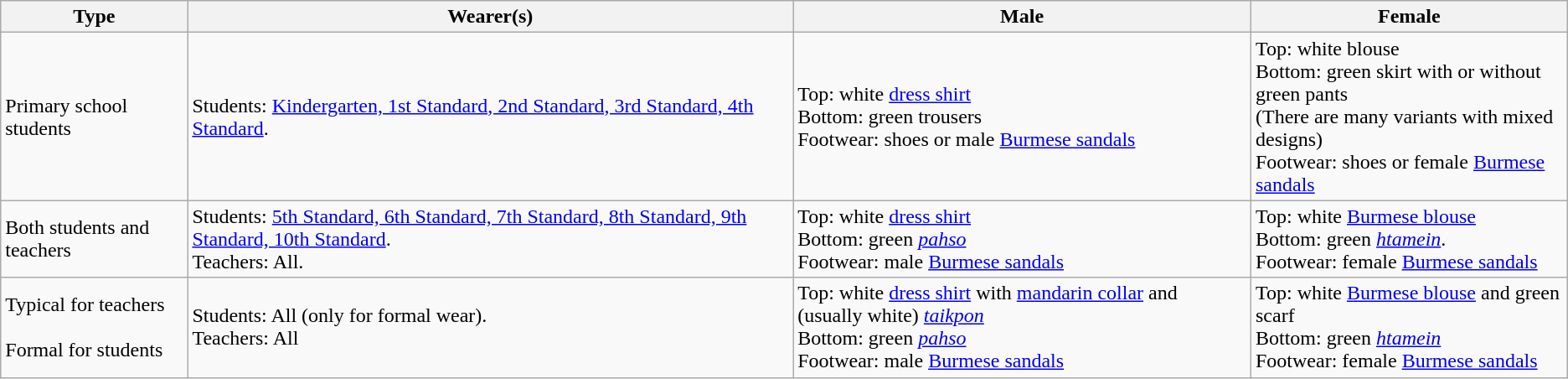<table class="wikitable sortable">
<tr>
<th>Type</th>
<th>Wearer(s)</th>
<th>Male</th>
<th>Female</th>
</tr>
<tr>
<td>Primary school students</td>
<td>Students: <a href='#'>Kindergarten, 1st Standard, 2nd Standard, 3rd Standard, 4th Standard</a>.</td>
<td>Top: white <a href='#'>dress shirt</a><br>Bottom: green trousers<br>Footwear: shoes or male <a href='#'>Burmese sandals</a></td>
<td>Top: white blouse<br>Bottom: green skirt with or without green pants<br>(There are many variants with mixed designs)<br>Footwear: shoes or female <a href='#'>Burmese sandals</a></td>
</tr>
<tr>
<td>Both students and teachers</td>
<td>Students: <a href='#'>5th Standard, 6th Standard, 7th Standard, 8th Standard, 9th Standard, 10th Standard</a>. <br>Teachers: All.</td>
<td>Top: white <a href='#'>dress shirt</a><br>Bottom: green <a href='#'><em>pahso</em></a><br>Footwear: male <a href='#'>Burmese sandals</a></td>
<td>Top: white <a href='#'>Burmese blouse</a><br>Bottom: green <a href='#'><em>htamein</em></a>. <br>Footwear: female <a href='#'>Burmese sandals</a></td>
</tr>
<tr>
<td>Typical for teachers<br><br>Formal for students</td>
<td>Students: All (only for formal wear). <br>Teachers: All</td>
<td>Top: white <a href='#'>dress shirt</a> with <a href='#'>mandarin collar</a> and (usually white) <a href='#'><em>taikpon</em></a><br>Bottom: green <a href='#'><em>pahso</em></a><br>Footwear: male <a href='#'>Burmese sandals</a></td>
<td>Top: white <a href='#'>Burmese blouse</a> and green scarf<br>Bottom: green <a href='#'><em>htamein</em></a><br>Footwear: female <a href='#'>Burmese sandals</a></td>
</tr>
</table>
